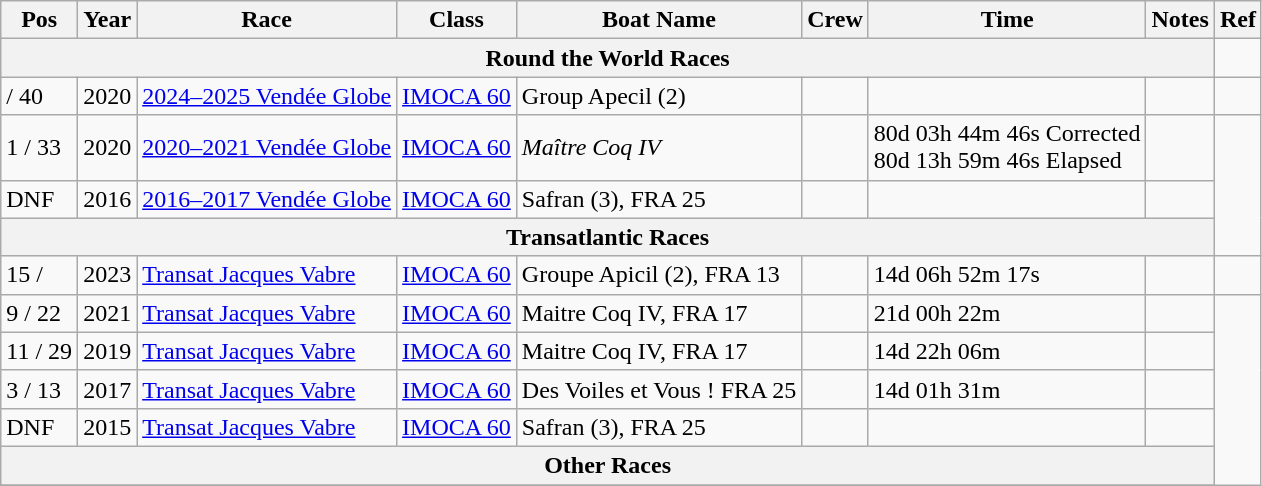<table class="wikitable sortable">
<tr>
<th>Pos</th>
<th>Year</th>
<th>Race</th>
<th>Class</th>
<th>Boat Name</th>
<th>Crew</th>
<th>Time</th>
<th>Notes</th>
<th>Ref</th>
</tr>
<tr>
<th colspan = 8><strong>Round the World Races</strong></th>
</tr>
<tr>
<td>/ 40</td>
<td>2020</td>
<td><a href='#'>2024–2025 Vendée Globe</a></td>
<td><a href='#'>IMOCA 60</a></td>
<td>Group Apecil (2)</td>
<td></td>
<td></td>
<td></td>
<td></td>
</tr>
<tr>
<td>1 / 33</td>
<td>2020</td>
<td><a href='#'>2020–2021 Vendée Globe</a></td>
<td><a href='#'>IMOCA 60</a></td>
<td><em>Maître Coq IV</em></td>
<td></td>
<td>80d 03h 44m 46s Corrected<br>80d 13h 59m 46s Elapsed</td>
<td></td>
</tr>
<tr>
<td>DNF</td>
<td>2016</td>
<td><a href='#'>2016–2017 Vendée Globe</a></td>
<td><a href='#'>IMOCA 60</a></td>
<td>Safran (3), FRA 25</td>
<td></td>
<td></td>
<td></td>
</tr>
<tr>
<th colspan = 8><strong>Transatlantic Races</strong></th>
</tr>
<tr>
<td>15 /</td>
<td>2023</td>
<td><a href='#'>Transat Jacques Vabre</a></td>
<td><a href='#'>IMOCA 60</a></td>
<td>Groupe Apicil (2), FRA 13</td>
<td><br> </td>
<td>14d 06h 52m 17s</td>
<td></td>
<td></td>
</tr>
<tr>
<td>9 / 22</td>
<td>2021</td>
<td><a href='#'>Transat Jacques Vabre</a></td>
<td><a href='#'>IMOCA 60</a></td>
<td>Maitre Coq IV, FRA 17</td>
<td> <br> </td>
<td>21d 00h 22m</td>
<td></td>
</tr>
<tr>
<td>11 / 29</td>
<td>2019</td>
<td><a href='#'>Transat Jacques Vabre</a></td>
<td><a href='#'>IMOCA 60</a></td>
<td>Maitre Coq IV, FRA 17</td>
<td> <br> </td>
<td>14d 22h 06m</td>
<td></td>
</tr>
<tr>
<td>3 / 13</td>
<td>2017</td>
<td><a href='#'>Transat Jacques Vabre</a></td>
<td><a href='#'>IMOCA 60</a></td>
<td>Des Voiles et Vous ! FRA 25</td>
<td> <br> </td>
<td>14d 01h 31m</td>
<td></td>
</tr>
<tr>
<td>DNF</td>
<td>2015</td>
<td><a href='#'>Transat Jacques Vabre</a></td>
<td><a href='#'>IMOCA 60</a></td>
<td>Safran (3), FRA 25</td>
<td> <br> </td>
<td></td>
<td></td>
</tr>
<tr>
<th colspan = 8><strong>Other Races</strong></th>
</tr>
<tr>
</tr>
<tr>
</tr>
</table>
